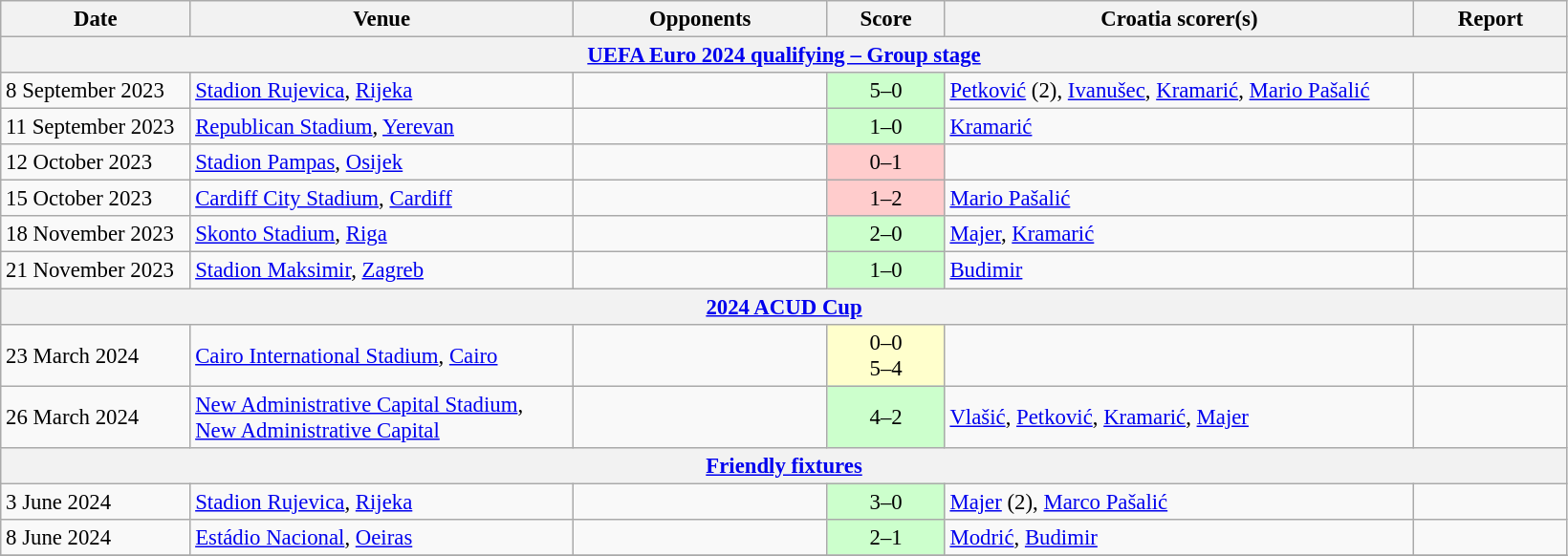<table class="wikitable" style="font-size:95%;">
<tr>
<th width=125>Date</th>
<th width=260>Venue</th>
<th width=170>Opponents</th>
<th width= 75>Score</th>
<th width=320>Croatia scorer(s)</th>
<th width=100>Report</th>
</tr>
<tr>
<th colspan=7><a href='#'>UEFA Euro 2024 qualifying – Group stage</a></th>
</tr>
<tr>
<td>8 September 2023</td>
<td><a href='#'>Stadion Rujevica</a>, <a href='#'>Rijeka</a></td>
<td></td>
<td align=center bgcolor=#CCFFCC>5–0</td>
<td><a href='#'>Petković</a> (2), <a href='#'>Ivanušec</a>, <a href='#'>Kramarić</a>, <a href='#'>Mario Pašalić</a></td>
<td></td>
</tr>
<tr>
<td>11 September 2023</td>
<td><a href='#'>Republican Stadium</a>, <a href='#'>Yerevan</a></td>
<td></td>
<td align=center bgcolor=#CCFFCC>1–0</td>
<td><a href='#'>Kramarić</a></td>
<td></td>
</tr>
<tr>
<td>12 October 2023</td>
<td><a href='#'>Stadion Pampas</a>, <a href='#'>Osijek</a></td>
<td></td>
<td align="center" bgcolor="#FFCCCC">0–1</td>
<td></td>
<td></td>
</tr>
<tr>
<td>15 October 2023</td>
<td><a href='#'>Cardiff City Stadium</a>, <a href='#'>Cardiff</a></td>
<td></td>
<td align="center" bgcolor="#FFCCCC">1–2</td>
<td><a href='#'>Mario Pašalić</a></td>
<td></td>
</tr>
<tr>
<td>18 November 2023</td>
<td><a href='#'>Skonto Stadium</a>, <a href='#'>Riga</a></td>
<td></td>
<td align=center bgcolor=#CCFFCC>2–0</td>
<td><a href='#'>Majer</a>, <a href='#'>Kramarić</a></td>
<td></td>
</tr>
<tr>
<td>21 November 2023</td>
<td><a href='#'>Stadion Maksimir</a>, <a href='#'>Zagreb</a></td>
<td></td>
<td align=center bgcolor=#CCFFCC>1–0</td>
<td><a href='#'>Budimir</a></td>
<td></td>
</tr>
<tr>
<th colspan=7><a href='#'>2024 ACUD Cup</a></th>
</tr>
<tr>
<td>23 March 2024</td>
<td><a href='#'>Cairo International Stadium</a>, <a href='#'>Cairo</a></td>
<td></td>
<td align=center bgcolor=#FFFFCC>0–0 <br>5–4 </td>
<td></td>
<td></td>
</tr>
<tr>
<td>26 March 2024</td>
<td><a href='#'>New Administrative Capital Stadium</a>, <a href='#'>New Administrative Capital</a></td>
<td></td>
<td align=center bgcolor=#CCFFCC>4–2</td>
<td><a href='#'>Vlašić</a>, <a href='#'>Petković</a>, <a href='#'>Kramarić</a>, <a href='#'>Majer</a></td>
<td></td>
</tr>
<tr>
<th colspan=7><a href='#'>Friendly fixtures</a></th>
</tr>
<tr>
<td>3 June 2024</td>
<td><a href='#'>Stadion Rujevica</a>, <a href='#'>Rijeka</a></td>
<td></td>
<td align=center bgcolor=#CCFFCC>3–0</td>
<td><a href='#'>Majer</a> (2), <a href='#'>Marco Pašalić</a></td>
<td></td>
</tr>
<tr>
<td>8 June 2024</td>
<td><a href='#'>Estádio Nacional</a>, <a href='#'>Oeiras</a></td>
<td></td>
<td align=center bgcolor=#CCFFCC>2–1</td>
<td><a href='#'>Modrić</a>, <a href='#'>Budimir</a></td>
<td></td>
</tr>
<tr>
</tr>
</table>
